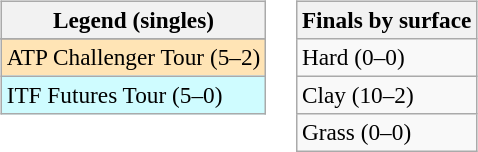<table>
<tr valign=top>
<td><br><table class=wikitable style=font-size:97%>
<tr>
<th>Legend (singles)</th>
</tr>
<tr bgcolor=e5d1cb>
</tr>
<tr bgcolor=moccasin>
<td>ATP Challenger Tour (5–2)</td>
</tr>
<tr bgcolor=cffcff>
<td>ITF Futures Tour (5–0)</td>
</tr>
</table>
</td>
<td><br><table class=wikitable style=font-size:97%>
<tr>
<th>Finals by surface</th>
</tr>
<tr>
<td>Hard (0–0)</td>
</tr>
<tr>
<td>Clay (10–2)</td>
</tr>
<tr>
<td>Grass (0–0)</td>
</tr>
</table>
</td>
</tr>
</table>
